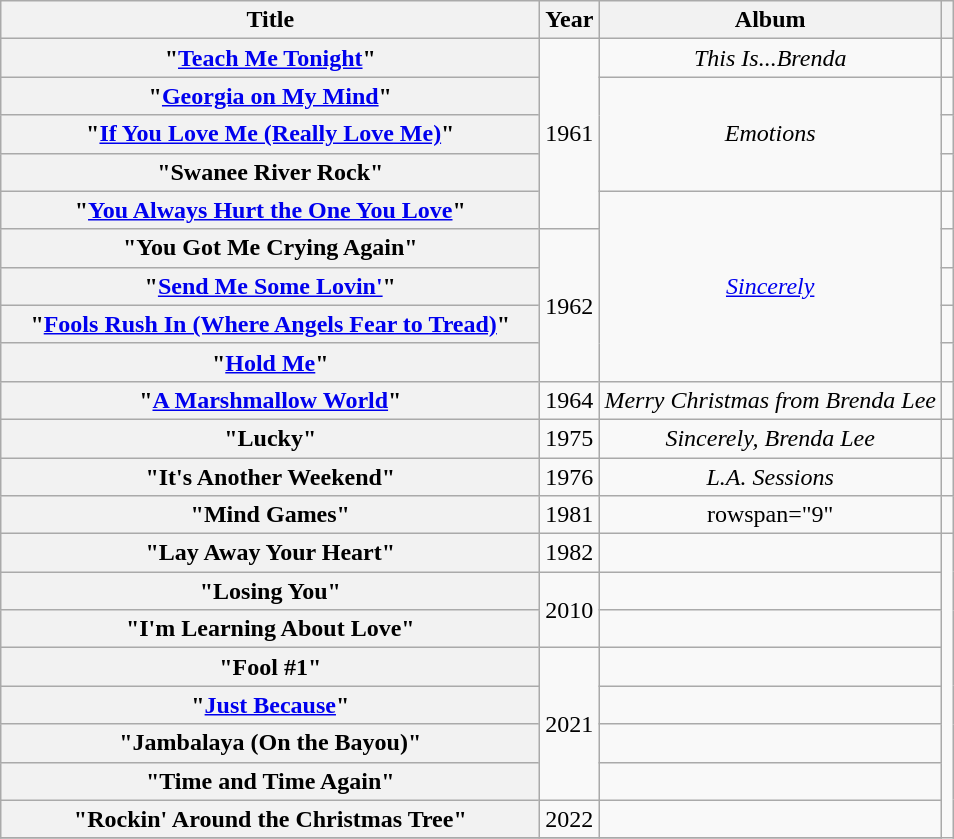<table class="wikitable plainrowheaders" style="text-align:center;">
<tr>
<th style="width:22em;">Title</th>
<th>Year</th>
<th>Album</th>
<th></th>
</tr>
<tr>
<th scope="row">"<a href='#'>Teach Me Tonight</a>"</th>
<td rowspan="5">1961</td>
<td><em>This Is...Brenda</em></td>
<td></td>
</tr>
<tr>
<th scope="row">"<a href='#'>Georgia on My Mind</a>"</th>
<td rowspan="3"><em>Emotions</em></td>
<td></td>
</tr>
<tr>
<th scope="row">"<a href='#'>If You Love Me (Really Love Me)</a>"</th>
<td></td>
</tr>
<tr>
<th scope="row">"Swanee River Rock"</th>
<td></td>
</tr>
<tr>
<th scope="row">"<a href='#'>You Always Hurt the One You Love</a>"</th>
<td rowspan="5"><em><a href='#'>Sincerely</a></em></td>
<td></td>
</tr>
<tr>
<th scope="row">"You Got Me Crying Again"</th>
<td rowspan="4">1962</td>
<td></td>
</tr>
<tr>
<th scope="row">"<a href='#'>Send Me Some Lovin'</a>"</th>
<td></td>
</tr>
<tr>
<th scope="row">"<a href='#'>Fools Rush In (Where Angels Fear to Tread)</a>"</th>
<td></td>
</tr>
<tr>
<th scope="row">"<a href='#'>Hold Me</a>"</th>
<td></td>
</tr>
<tr>
<th scope="row">"<a href='#'>A Marshmallow World</a>"</th>
<td>1964</td>
<td><em>Merry Christmas from Brenda Lee</em></td>
<td></td>
</tr>
<tr>
<th scope="row">"Lucky"</th>
<td>1975</td>
<td><em>Sincerely, Brenda Lee</em></td>
<td></td>
</tr>
<tr>
<th scope="row">"It's Another Weekend"</th>
<td>1976</td>
<td><em>L.A. Sessions</em></td>
<td></td>
</tr>
<tr>
<th scope="row">"Mind Games"</th>
<td>1981</td>
<td>rowspan="9" </td>
<td></td>
</tr>
<tr>
<th scope="row">"Lay Away Your Heart"</th>
<td>1982</td>
<td></td>
</tr>
<tr>
<th scope="row">"Losing You" </th>
<td rowspan="2">2010</td>
<td></td>
</tr>
<tr>
<th scope="row">"I'm Learning About Love" </th>
<td></td>
</tr>
<tr>
<th scope="row">"Fool #1" </th>
<td rowspan="4">2021</td>
<td></td>
</tr>
<tr>
<th scope="row">"<a href='#'>Just Because</a>" </th>
<td></td>
</tr>
<tr>
<th scope="row">"Jambalaya (On the Bayou)" </th>
<td></td>
</tr>
<tr>
<th scope="row">"Time and Time Again" </th>
<td></td>
</tr>
<tr>
<th scope="row">"Rockin' Around the Christmas Tree" </th>
<td>2022</td>
<td></td>
</tr>
<tr>
</tr>
</table>
